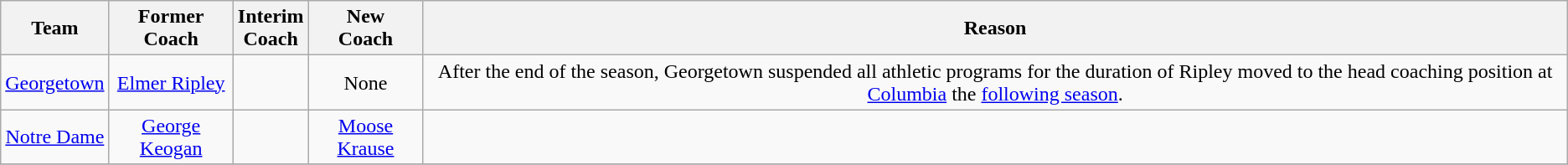<table class="wikitable" style="text-align:center;">
<tr>
<th>Team</th>
<th>Former<br>Coach</th>
<th>Interim<br>Coach</th>
<th>New<br>Coach</th>
<th>Reason</th>
</tr>
<tr>
<td><a href='#'>Georgetown</a></td>
<td><a href='#'>Elmer Ripley</a></td>
<td></td>
<td>None</td>
<td>After the end of the season, Georgetown suspended all athletic programs for the duration of  Ripley moved to the head coaching position at <a href='#'>Columbia</a> the <a href='#'>following season</a>.</td>
</tr>
<tr>
<td><a href='#'>Notre Dame</a></td>
<td><a href='#'>George Keogan</a></td>
<td></td>
<td><a href='#'>Moose Krause</a></td>
<td></td>
</tr>
<tr>
</tr>
</table>
